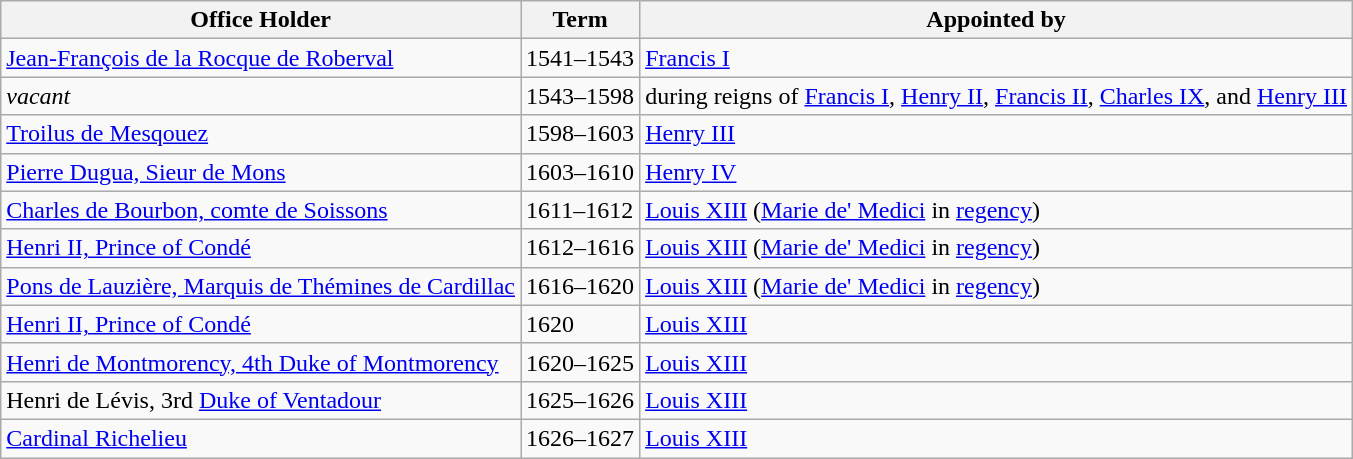<table class="wikitable">
<tr>
<th>Office Holder</th>
<th>Term</th>
<th>Appointed by</th>
</tr>
<tr>
<td><a href='#'>Jean-François de la Rocque de Roberval</a></td>
<td>1541–1543</td>
<td><a href='#'>Francis I</a></td>
</tr>
<tr>
<td><em>vacant</em></td>
<td>1543–1598</td>
<td>during reigns of <a href='#'>Francis I</a>, <a href='#'>Henry II</a>, <a href='#'>Francis II</a>, <a href='#'>Charles IX</a>, and <a href='#'>Henry III</a></td>
</tr>
<tr>
<td><a href='#'>Troilus de Mesqouez</a></td>
<td>1598–1603</td>
<td><a href='#'>Henry III</a></td>
</tr>
<tr>
<td><a href='#'>Pierre Dugua, Sieur de Mons</a></td>
<td>1603–1610</td>
<td><a href='#'>Henry IV</a></td>
</tr>
<tr>
<td><a href='#'>Charles de Bourbon, comte de Soissons</a></td>
<td>1611–1612</td>
<td><a href='#'>Louis XIII</a> (<a href='#'>Marie de' Medici</a> in <a href='#'>regency</a>)</td>
</tr>
<tr>
<td><a href='#'>Henri II, Prince of Condé</a></td>
<td>1612–1616</td>
<td><a href='#'>Louis XIII</a> (<a href='#'>Marie de' Medici</a> in <a href='#'>regency</a>)</td>
</tr>
<tr>
<td><a href='#'>Pons de Lauzière, Marquis de Thémines de Cardillac</a></td>
<td>1616–1620</td>
<td><a href='#'>Louis XIII</a> (<a href='#'>Marie de' Medici</a> in <a href='#'>regency</a>)</td>
</tr>
<tr>
<td><a href='#'>Henri II, Prince of Condé</a></td>
<td>1620</td>
<td><a href='#'>Louis XIII</a></td>
</tr>
<tr>
<td><a href='#'>Henri de Montmorency, 4th Duke of Montmorency</a></td>
<td>1620–1625</td>
<td><a href='#'>Louis XIII</a></td>
</tr>
<tr>
<td>Henri de Lévis, 3rd <a href='#'>Duke of Ventadour</a></td>
<td>1625–1626</td>
<td><a href='#'>Louis XIII</a></td>
</tr>
<tr>
<td><a href='#'>Cardinal Richelieu</a></td>
<td>1626–1627</td>
<td><a href='#'>Louis XIII</a></td>
</tr>
</table>
